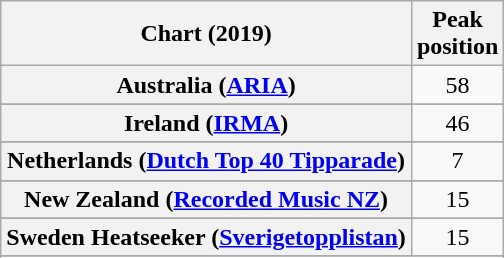<table class="wikitable sortable plainrowheaders" style="text-align:center">
<tr>
<th scope="col">Chart (2019)</th>
<th scope="col">Peak<br>position</th>
</tr>
<tr>
<th scope="row">Australia (<a href='#'>ARIA</a>)</th>
<td>58</td>
</tr>
<tr>
</tr>
<tr>
</tr>
<tr>
</tr>
<tr>
</tr>
<tr>
</tr>
<tr>
<th scope="row">Ireland (<a href='#'>IRMA</a>)</th>
<td>46</td>
</tr>
<tr>
</tr>
<tr>
<th scope="row">Netherlands (<a href='#'>Dutch Top 40 Tipparade</a>)</th>
<td>7</td>
</tr>
<tr>
</tr>
<tr>
<th scope="row">New Zealand (<a href='#'>Recorded Music NZ</a>)</th>
<td>15</td>
</tr>
<tr>
</tr>
<tr>
<th scope="row">Sweden Heatseeker (<a href='#'>Sverigetopplistan</a>)</th>
<td>15</td>
</tr>
<tr>
</tr>
<tr>
</tr>
<tr>
</tr>
<tr>
</tr>
<tr>
</tr>
<tr>
</tr>
<tr>
</tr>
<tr>
</tr>
</table>
